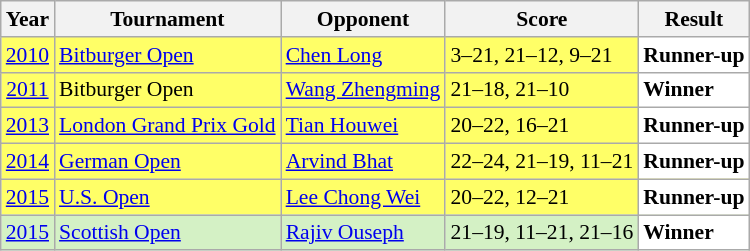<table class="sortable wikitable" style="font-size: 90%;">
<tr>
<th>Year</th>
<th>Tournament</th>
<th>Opponent</th>
<th>Score</th>
<th>Result</th>
</tr>
<tr style="background:#FFFF67">
<td align="center"><a href='#'>2010</a></td>
<td align="left"><a href='#'>Bitburger Open</a></td>
<td align="left"> <a href='#'>Chen Long</a></td>
<td align="left">3–21, 21–12, 9–21</td>
<td style="text-align:left; background:white"> <strong>Runner-up</strong></td>
</tr>
<tr style="background:#FFFF67">
<td align="center"><a href='#'>2011</a></td>
<td align="left">Bitburger Open</td>
<td align="left"> <a href='#'>Wang Zhengming</a></td>
<td align="left">21–18, 21–10</td>
<td style="text-align:left; background:white"> <strong>Winner</strong></td>
</tr>
<tr style="background:#FFFF67">
<td align="center"><a href='#'>2013</a></td>
<td align="left"><a href='#'>London Grand Prix Gold</a></td>
<td align="left"> <a href='#'>Tian Houwei</a></td>
<td align="left">20–22, 16–21</td>
<td style="text-align:left; background:white"> <strong>Runner-up</strong></td>
</tr>
<tr style="background:#FFFF67">
<td align="center"><a href='#'>2014</a></td>
<td align="left"><a href='#'>German Open</a></td>
<td align="left"> <a href='#'>Arvind Bhat</a></td>
<td align="left">22–24, 21–19, 11–21</td>
<td style="text-align:left; background:white"> <strong>Runner-up</strong></td>
</tr>
<tr style="background:#FFFF67">
<td align="center"><a href='#'>2015</a></td>
<td align="left"><a href='#'>U.S. Open</a></td>
<td align="left"> <a href='#'>Lee Chong Wei</a></td>
<td align="left">20–22, 12–21</td>
<td style="text-align:left; background:white"> <strong>Runner-up</strong></td>
</tr>
<tr style="background:#D4F1C5">
<td align="center"><a href='#'>2015</a></td>
<td align="left"><a href='#'>Scottish Open</a></td>
<td align="left"> <a href='#'>Rajiv Ouseph</a></td>
<td align="left">21–19, 11–21, 21–16</td>
<td style="text-align:left; background:white"> <strong>Winner</strong></td>
</tr>
</table>
